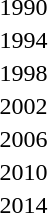<table>
<tr>
<td>1990</td>
<td></td>
<td></td>
<td></td>
</tr>
<tr>
<td>1994</td>
<td></td>
<td></td>
<td></td>
</tr>
<tr>
<td>1998</td>
<td></td>
<td></td>
<td></td>
</tr>
<tr>
<td>2002</td>
<td></td>
<td></td>
<td></td>
</tr>
<tr>
<td>2006<br></td>
<td></td>
<td></td>
<td></td>
</tr>
<tr>
<td>2010<br></td>
<td></td>
<td></td>
<td></td>
</tr>
<tr>
<td>2014<br></td>
<td></td>
<td></td>
<td></td>
</tr>
</table>
